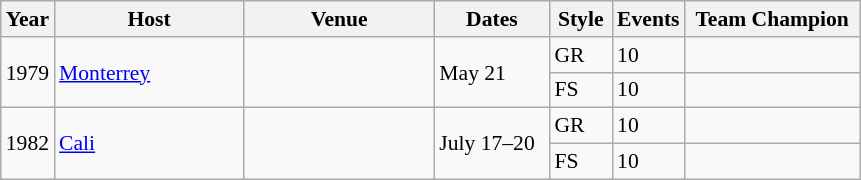<table class="wikitable" style="text-align:left; font-size:90%">
<tr>
<th width=25px>Year</th>
<th width=120px>Host</th>
<th width=120px>Venue</th>
<th width=70px>Dates</th>
<th width=35px>Style</th>
<th width=35px>Events</th>
<th width=110px>Team Champion</th>
</tr>
<tr>
<td rowspan=2>1979</td>
<td rowspan=2> <a href='#'>Monterrey</a></td>
<td rowspan=2></td>
<td rowspan=2>May 21</td>
<td>GR</td>
<td>10</td>
<td></td>
</tr>
<tr>
<td>FS</td>
<td>10</td>
<td></td>
</tr>
<tr>
<td rowspan=2>1982</td>
<td rowspan=2> <a href='#'>Cali</a></td>
<td rowspan=2></td>
<td rowspan=2>July 17–20</td>
<td>GR</td>
<td>10</td>
<td></td>
</tr>
<tr>
<td>FS</td>
<td>10</td>
<td></td>
</tr>
</table>
